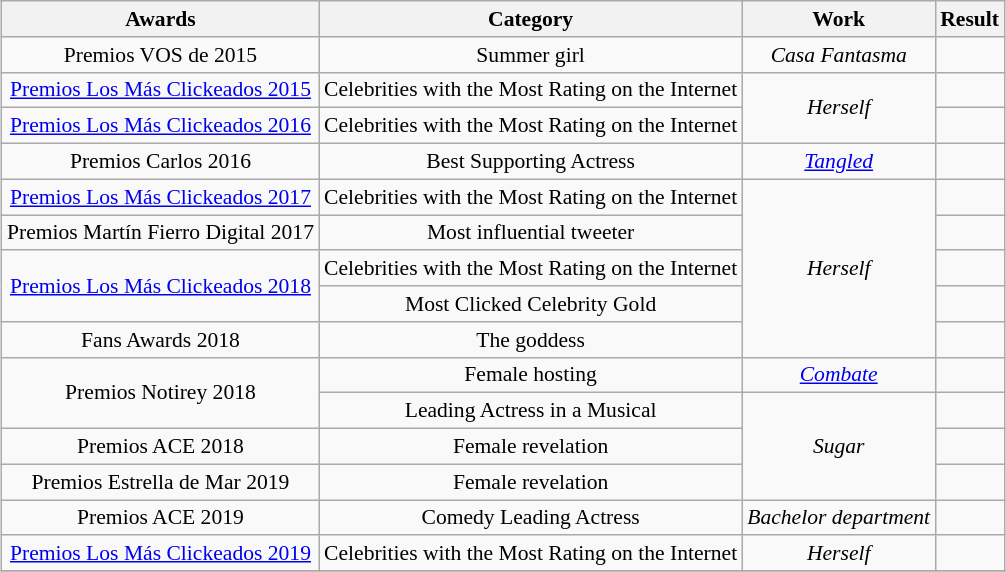<table class="wikitable" style="font-size: 90%; margin:auto;">
<tr>
<th>Awards</th>
<th>Category</th>
<th>Work</th>
<th>Result</th>
</tr>
<tr>
<td align="center">Premios VOS de 2015</td>
<td align="center">Summer girl</td>
<td align="center"><em>Casa Fantasma</em></td>
<td></td>
</tr>
<tr>
<td align="center"><a href='#'>Premios Los Más Clickeados 2015</a></td>
<td align="center">Celebrities with the Most Rating on the Internet</td>
<td rowspan="2" align="center"><em>Herself</em></td>
<td></td>
</tr>
<tr>
<td align="center"><a href='#'>Premios Los Más Clickeados 2016</a></td>
<td align="center">Celebrities with the Most Rating on the Internet</td>
<td></td>
</tr>
<tr>
<td align="center">Premios Carlos 2016</td>
<td align="center">Best Supporting Actress</td>
<td align="center"><em><a href='#'>Tangled</a></em></td>
<td></td>
</tr>
<tr>
<td align="center"><a href='#'>Premios Los Más Clickeados 2017</a></td>
<td align="center">Celebrities with the Most Rating on the Internet</td>
<td rowspan="5" align="center"><em>Herself</em></td>
<td></td>
</tr>
<tr>
<td align="center">Premios Martín Fierro Digital 2017</td>
<td align="center">Most influential tweeter</td>
<td></td>
</tr>
<tr>
<td rowspan="2" align="center"><a href='#'>Premios Los Más Clickeados 2018</a></td>
<td scope="row" align="center">Celebrities with the Most Rating on the Internet</td>
<td></td>
</tr>
<tr>
<td scope="row" align="center">Most Clicked Celebrity Gold</td>
<td></td>
</tr>
<tr>
<td align="center">Fans Awards 2018</td>
<td align="center">The goddess</td>
<td></td>
</tr>
<tr>
<td rowspan="2" align="center">Premios Notirey 2018</td>
<td align="center">Female hosting</td>
<td align="center"><em><a href='#'>Combate</a></em></td>
<td></td>
</tr>
<tr>
<td align="center">Leading Actress in a Musical</td>
<td rowspan="3" align="center"><em>Sugar</em></td>
<td></td>
</tr>
<tr>
<td align="center">Premios ACE 2018</td>
<td align="center">Female revelation</td>
<td></td>
</tr>
<tr>
<td align="center">Premios Estrella de Mar 2019</td>
<td align="center">Female revelation</td>
<td></td>
</tr>
<tr>
<td scope="row" align="center">Premios ACE 2019</td>
<td scope="row" align="center">Comedy Leading Actress</td>
<td scope="row" align="center"><em>Bachelor department</em></td>
<td></td>
</tr>
<tr>
<td align="center"><a href='#'>Premios Los Más Clickeados 2019</a></td>
<td align="center">Celebrities with the Most Rating on the Internet</td>
<td align="center"><em>Herself</em></td>
<td></td>
</tr>
<tr>
</tr>
</table>
